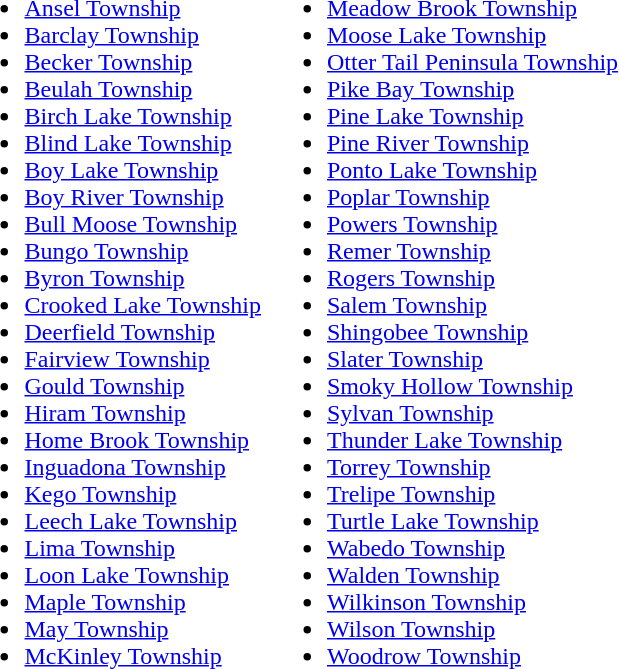<table ----- valign="top">
<tr>
<td><br><ul><li><a href='#'>Ansel Township</a></li><li><a href='#'>Barclay Township</a></li><li><a href='#'>Becker Township</a></li><li><a href='#'>Beulah Township</a></li><li><a href='#'>Birch Lake Township</a></li><li><a href='#'>Blind Lake Township</a></li><li><a href='#'>Boy Lake Township</a></li><li><a href='#'>Boy River Township</a></li><li><a href='#'>Bull Moose Township</a></li><li><a href='#'>Bungo Township</a></li><li><a href='#'>Byron Township</a></li><li><a href='#'>Crooked Lake Township</a></li><li><a href='#'>Deerfield Township</a></li><li><a href='#'>Fairview Township</a></li><li><a href='#'>Gould Township</a></li><li><a href='#'>Hiram Township</a></li><li><a href='#'>Home Brook Township</a></li><li><a href='#'>Inguadona Township</a></li><li><a href='#'>Kego Township</a></li><li><a href='#'>Leech Lake Township</a></li><li><a href='#'>Lima Township</a></li><li><a href='#'>Loon Lake Township</a></li><li><a href='#'>Maple Township</a></li><li><a href='#'>May Township</a></li><li><a href='#'>McKinley Township</a></li></ul></td>
<td><br><ul><li><a href='#'>Meadow Brook Township</a></li><li><a href='#'>Moose Lake Township</a></li><li><a href='#'>Otter Tail Peninsula Township</a></li><li><a href='#'>Pike Bay Township</a></li><li><a href='#'>Pine Lake Township</a></li><li><a href='#'>Pine River Township</a></li><li><a href='#'>Ponto Lake Township</a></li><li><a href='#'>Poplar Township</a></li><li><a href='#'>Powers Township</a></li><li><a href='#'>Remer Township</a></li><li><a href='#'>Rogers Township</a></li><li><a href='#'>Salem Township</a></li><li><a href='#'>Shingobee Township</a></li><li><a href='#'>Slater Township</a></li><li><a href='#'>Smoky Hollow Township</a></li><li><a href='#'>Sylvan Township</a></li><li><a href='#'>Thunder Lake Township</a></li><li><a href='#'>Torrey Township</a></li><li><a href='#'>Trelipe Township</a></li><li><a href='#'>Turtle Lake Township</a></li><li><a href='#'>Wabedo Township</a></li><li><a href='#'>Walden Township</a></li><li><a href='#'>Wilkinson Township</a></li><li><a href='#'>Wilson Township</a></li><li><a href='#'>Woodrow Township</a></li></ul></td>
</tr>
</table>
